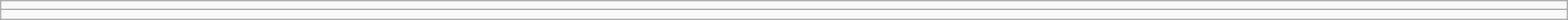<table class="wikitable" style="text-align:center; width:100%;">
<tr>
<td colspan=5></td>
</tr>
<tr>
<td colspan=5><strong></strong></td>
</tr>
</table>
